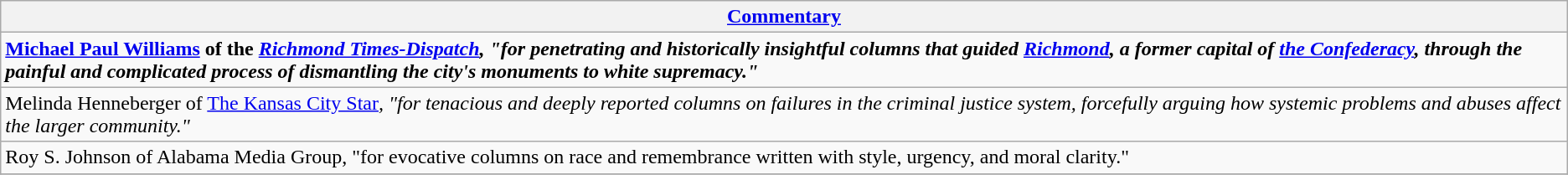<table class="wikitable" style="float:left; float:none;">
<tr>
<th><a href='#'>Commentary</a></th>
</tr>
<tr>
<td><strong><a href='#'>Michael Paul Williams</a> of the <em><a href='#'>Richmond Times-Dispatch</a><strong><em>, "for penetrating and historically insightful columns that guided <a href='#'>Richmond</a>, a former capital of <a href='#'>the Confederacy</a>, through the painful and complicated process of dismantling the city's monuments to white supremacy."</td>
</tr>
<tr>
<td>Melinda Henneberger of </em><a href='#'>The Kansas City Star</a><em>, "for tenacious and deeply reported columns on failures in the criminal justice system, forcefully arguing how systemic problems and abuses affect the larger community."</td>
</tr>
<tr>
<td>Roy S. Johnson of Alabama Media Group, "for evocative columns on race and remembrance written with style, urgency, and moral clarity."</td>
</tr>
<tr>
</tr>
</table>
